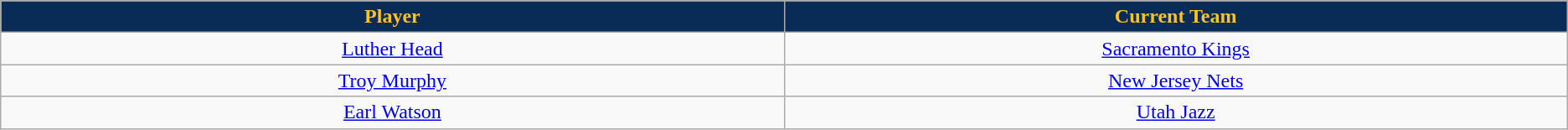<table class="wikitable sortable sortable">
<tr>
<th style="background:#092C57; color:#FFC322" width="10%">Player</th>
<th style="background:#092C57; color:#FFC322" width="10%">Current Team</th>
</tr>
<tr style="text-align: center">
<td><a href='#'>Luther Head</a></td>
<td><a href='#'>Sacramento Kings</a></td>
</tr>
<tr style="text-align: center">
<td><a href='#'>Troy Murphy</a></td>
<td><a href='#'>New Jersey Nets</a></td>
</tr>
<tr style="text-align: center">
<td><a href='#'>Earl Watson</a></td>
<td><a href='#'>Utah Jazz</a></td>
</tr>
</table>
